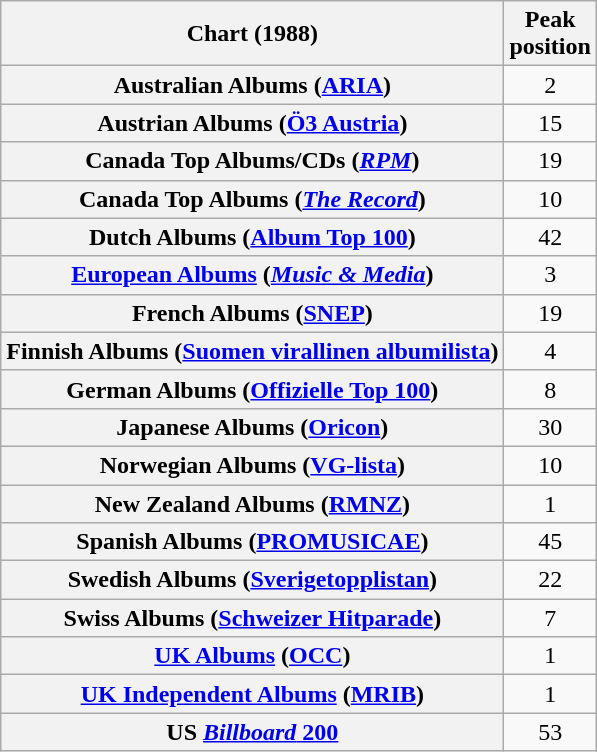<table class="wikitable sortable plainrowheaders" style="text-align:center">
<tr>
<th scope="col">Chart (1988)</th>
<th scope="col">Peak<br>position</th>
</tr>
<tr>
<th scope="row">Australian Albums (<a href='#'>ARIA</a>)</th>
<td>2</td>
</tr>
<tr>
<th scope="row">Austrian Albums (<a href='#'>Ö3 Austria</a>)</th>
<td>15</td>
</tr>
<tr>
<th scope="row">Canada Top Albums/CDs (<em><a href='#'>RPM</a></em>)</th>
<td>19</td>
</tr>
<tr>
<th scope="row">Canada Top Albums (<em><a href='#'>The Record</a></em>)</th>
<td>10</td>
</tr>
<tr>
<th scope="row">Dutch Albums (<a href='#'>Album Top 100</a>)</th>
<td>42</td>
</tr>
<tr>
<th scope="row"><a href='#'>European Albums</a> (<em><a href='#'>Music & Media</a></em>)</th>
<td>3</td>
</tr>
<tr>
<th scope="row">French Albums (<a href='#'>SNEP</a>)</th>
<td>19</td>
</tr>
<tr>
<th scope="row">Finnish Albums (<a href='#'>Suomen virallinen albumilista</a>)</th>
<td>4</td>
</tr>
<tr>
<th scope="row">German Albums (<a href='#'>Offizielle Top 100</a>)</th>
<td>8</td>
</tr>
<tr>
<th scope="row">Japanese Albums (<a href='#'>Oricon</a>)</th>
<td>30</td>
</tr>
<tr>
<th scope="row">Norwegian Albums (<a href='#'>VG-lista</a>)</th>
<td>10</td>
</tr>
<tr>
<th scope="row">New Zealand Albums (<a href='#'>RMNZ</a>)</th>
<td>1</td>
</tr>
<tr>
<th scope="row">Spanish Albums (<a href='#'>PROMUSICAE</a>)</th>
<td>45</td>
</tr>
<tr>
<th scope="row">Swedish Albums (<a href='#'>Sverigetopplistan</a>)</th>
<td>22</td>
</tr>
<tr>
<th scope="row">Swiss Albums (<a href='#'>Schweizer Hitparade</a>)</th>
<td>7</td>
</tr>
<tr>
<th scope="row"><a href='#'>UK Albums</a> (<a href='#'>OCC</a>)</th>
<td>1</td>
</tr>
<tr>
<th scope="row"><a href='#'>UK Independent Albums</a> (<a href='#'>MRIB</a>)</th>
<td>1</td>
</tr>
<tr>
<th scope="row">US <a href='#'><em>Billboard</em> 200</a></th>
<td>53</td>
</tr>
</table>
